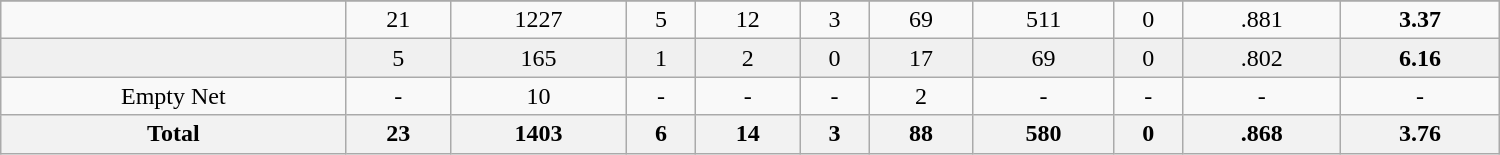<table class="wikitable sortable" width ="1000">
<tr align="center">
</tr>
<tr align="center" bgcolor="">
<td></td>
<td>21</td>
<td>1227</td>
<td>5</td>
<td>12</td>
<td>3</td>
<td>69</td>
<td>511</td>
<td>0</td>
<td>.881</td>
<td><strong>3.37</strong></td>
</tr>
<tr align="center" bgcolor="f0f0f0">
<td></td>
<td>5</td>
<td>165</td>
<td>1</td>
<td>2</td>
<td>0</td>
<td>17</td>
<td>69</td>
<td>0</td>
<td>.802</td>
<td><strong>6.16</strong></td>
</tr>
<tr align="center" bgcolor="">
<td>Empty Net</td>
<td>-</td>
<td>10</td>
<td>-</td>
<td>-</td>
<td>-</td>
<td>2</td>
<td>-</td>
<td>-</td>
<td>-</td>
<td>-</td>
</tr>
<tr>
<th>Total</th>
<th>23</th>
<th>1403</th>
<th>6</th>
<th>14</th>
<th>3</th>
<th>88</th>
<th>580</th>
<th>0</th>
<th>.868</th>
<th>3.76</th>
</tr>
</table>
